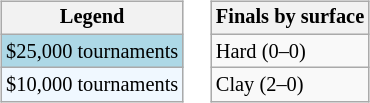<table>
<tr valign=top>
<td><br><table class=wikitable style="font-size:85%">
<tr>
<th>Legend</th>
</tr>
<tr style="background:lightblue;">
<td>$25,000 tournaments</td>
</tr>
<tr style="background:#f0f8ff;">
<td>$10,000 tournaments</td>
</tr>
</table>
</td>
<td><br><table class=wikitable style="font-size:85%">
<tr>
<th>Finals by surface</th>
</tr>
<tr>
<td>Hard (0–0)</td>
</tr>
<tr>
<td>Clay (2–0)</td>
</tr>
</table>
</td>
</tr>
</table>
